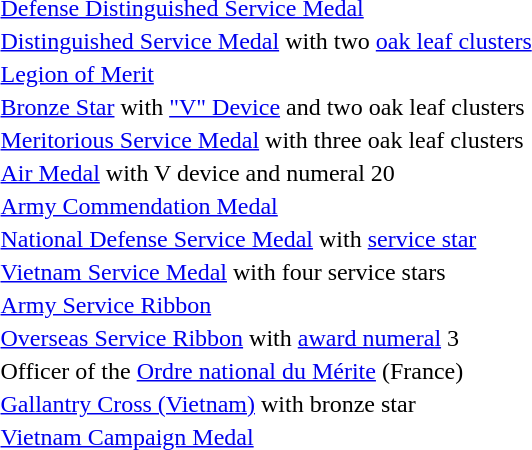<table>
<tr>
<td></td>
<td><a href='#'>Defense Distinguished Service Medal</a></td>
</tr>
<tr>
<td></td>
<td><a href='#'>Distinguished Service Medal</a> with two <a href='#'>oak leaf clusters</a></td>
</tr>
<tr>
<td></td>
<td><a href='#'>Legion of Merit</a></td>
</tr>
<tr>
<td></td>
<td><a href='#'>Bronze Star</a> with <a href='#'>"V" Device</a> and two oak leaf clusters</td>
</tr>
<tr>
<td></td>
<td><a href='#'>Meritorious Service Medal</a> with three oak leaf clusters</td>
</tr>
<tr>
<td><span></span><span></span><span></span></td>
<td><a href='#'>Air Medal</a> with V device and numeral 20</td>
</tr>
<tr>
<td></td>
<td><a href='#'>Army Commendation Medal</a></td>
</tr>
<tr>
<td></td>
<td><a href='#'>National Defense Service Medal</a> with <a href='#'>service star</a></td>
</tr>
<tr>
<td></td>
<td><a href='#'>Vietnam Service Medal</a> with four service stars</td>
</tr>
<tr>
<td></td>
<td><a href='#'>Army Service Ribbon</a></td>
</tr>
<tr>
<td><span></span></td>
<td><a href='#'>Overseas Service Ribbon</a> with <a href='#'>award numeral</a> 3</td>
</tr>
<tr>
<td></td>
<td>Officer of the <a href='#'>Ordre national du Mérite</a> (France)</td>
</tr>
<tr>
<td></td>
<td><a href='#'>Gallantry Cross (Vietnam)</a> with bronze star</td>
</tr>
<tr>
<td></td>
<td><a href='#'>Vietnam Campaign Medal</a></td>
</tr>
</table>
